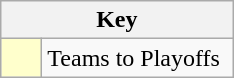<table class="wikitable" style="text-align: center;">
<tr>
<th colspan=2>Key</th>
</tr>
<tr>
<td style="background:#ffffcc; width:20px;"></td>
<td align=left width=120>Teams to Playoffs</td>
</tr>
</table>
